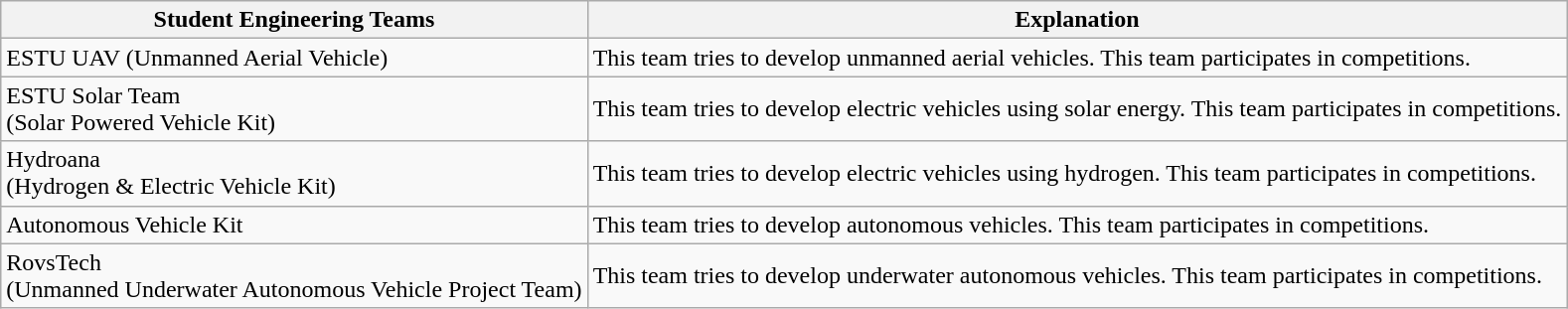<table class="wikitable">
<tr>
<th>Student Engineering Teams</th>
<th>Explanation</th>
</tr>
<tr>
<td>ESTU UAV (Unmanned Aerial Vehicle)</td>
<td>This team tries to develop unmanned aerial vehicles. This team participates in competitions.</td>
</tr>
<tr>
<td>ESTU Solar Team<br>(Solar Powered Vehicle Kit)</td>
<td>This team tries to develop electric vehicles using solar energy. This team participates in competitions.</td>
</tr>
<tr>
<td>Hydroana<br>(Hydrogen & Electric Vehicle Kit)</td>
<td>This team tries to develop electric vehicles using hydrogen. This team participates in competitions.</td>
</tr>
<tr>
<td>Autonomous Vehicle Kit</td>
<td>This team tries to develop autonomous vehicles. This team participates in competitions.</td>
</tr>
<tr>
<td>RovsTech<br>(Unmanned Underwater Autonomous Vehicle Project Team)</td>
<td>This team tries to develop underwater autonomous vehicles. This team participates in competitions.</td>
</tr>
</table>
